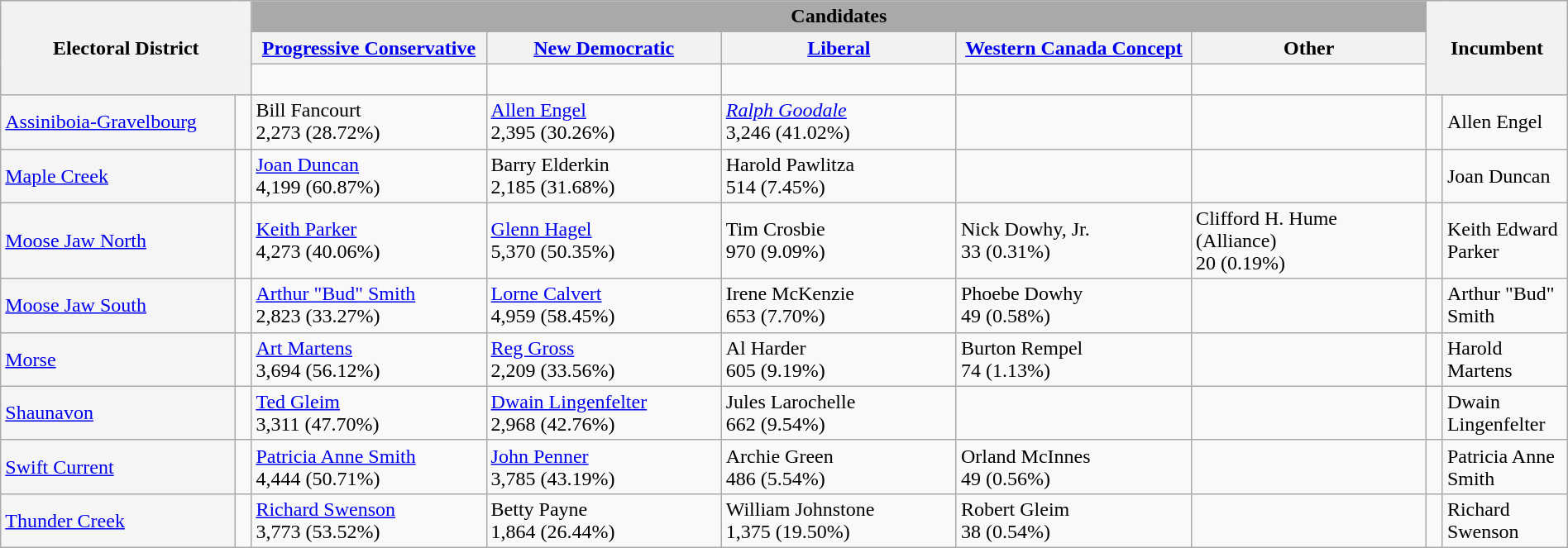<table class="wikitable" style="width:100%">
<tr>
<th style="width:16%;" style="background:darkgrey;" rowspan=3 colspan=2>Electoral District</th>
<th style="background:darkgrey;" colspan=5>Candidates</th>
<th style="width:14%;" style="background:darkgrey;" rowspan=3 colspan=2>Incumbent</th>
</tr>
<tr>
<th width=15%><a href='#'>Progressive Conservative</a></th>
<th width=15%><a href='#'>New Democratic</a></th>
<th width=15%><a href='#'>Liberal</a></th>
<th width=15%><a href='#'>Western Canada Concept</a></th>
<th width=15%>Other</th>
</tr>
<tr>
<td width=15% > </td>
<td width=15% > </td>
<td width=15% > </td>
<td width=15% > </td>
<td width=15% > </td>
</tr>
<tr>
<td bgcolor=whitesmoke><a href='#'>Assiniboia-Gravelbourg</a></td>
<td> </td>
<td>Bill Fancourt <br>2,273 (28.72%)</td>
<td><a href='#'>Allen Engel</a> <br>2,395 (30.26%)</td>
<td><em><a href='#'>Ralph Goodale</a></em> <br>3,246 (41.02%)</td>
<td></td>
<td></td>
<td> </td>
<td>Allen Engel</td>
</tr>
<tr>
<td bgcolor=whitesmoke><a href='#'>Maple Creek</a></td>
<td> </td>
<td><a href='#'>Joan Duncan</a> <br>4,199 (60.87%)</td>
<td>Barry Elderkin <br>2,185 (31.68%)</td>
<td>Harold Pawlitza <br>514 (7.45%)</td>
<td></td>
<td></td>
<td> </td>
<td>Joan Duncan</td>
</tr>
<tr>
<td bgcolor=whitesmoke><a href='#'>Moose Jaw North</a></td>
<td> </td>
<td><a href='#'>Keith Parker</a> <br>4,273 (40.06%)</td>
<td><a href='#'>Glenn Hagel</a> <br>5,370 (50.35%)</td>
<td>Tim Crosbie <br>970 (9.09%)</td>
<td>Nick Dowhy, Jr. <br>33 (0.31%)</td>
<td>Clifford H. Hume (Alliance) <br>20 (0.19%)</td>
<td> </td>
<td>Keith Edward Parker</td>
</tr>
<tr>
<td bgcolor=whitesmoke><a href='#'>Moose Jaw South</a></td>
<td> </td>
<td><a href='#'>Arthur "Bud" Smith</a> <br>2,823 (33.27%)</td>
<td><a href='#'>Lorne Calvert</a> <br>4,959 (58.45%)</td>
<td>Irene McKenzie <br>653 (7.70%)</td>
<td>Phoebe Dowhy <br>49 (0.58%)</td>
<td></td>
<td> </td>
<td>Arthur "Bud" Smith</td>
</tr>
<tr>
<td bgcolor=whitesmoke><a href='#'>Morse</a></td>
<td> </td>
<td><a href='#'>Art Martens</a> <br>3,694 (56.12%)</td>
<td><a href='#'>Reg Gross</a> <br>2,209 (33.56%)</td>
<td>Al Harder <br>605 (9.19%)</td>
<td>Burton Rempel <br>74 (1.13%)</td>
<td></td>
<td> </td>
<td>Harold Martens</td>
</tr>
<tr>
<td bgcolor=whitesmoke><a href='#'>Shaunavon</a></td>
<td> </td>
<td><a href='#'>Ted Gleim</a> <br>3,311 (47.70%)</td>
<td><a href='#'>Dwain Lingenfelter</a> <br>2,968 (42.76%)</td>
<td>Jules Larochelle <br>662 (9.54%)</td>
<td></td>
<td></td>
<td> </td>
<td>Dwain Lingenfelter</td>
</tr>
<tr>
<td bgcolor=whitesmoke><a href='#'>Swift Current</a></td>
<td> </td>
<td><a href='#'>Patricia Anne Smith</a> <br>4,444 (50.71%)</td>
<td><a href='#'>John Penner</a> <br>3,785 (43.19%)</td>
<td>Archie Green <br>486 (5.54%)</td>
<td>Orland McInnes <br>49 (0.56%)</td>
<td></td>
<td> </td>
<td>Patricia Anne Smith</td>
</tr>
<tr>
<td bgcolor=whitesmoke><a href='#'>Thunder Creek</a></td>
<td> </td>
<td><a href='#'>Richard Swenson</a> <br>3,773 (53.52%)</td>
<td>Betty Payne <br>1,864 (26.44%)</td>
<td>William Johnstone <br>1,375 (19.50%)</td>
<td>Robert Gleim <br>38 (0.54%)</td>
<td></td>
<td> </td>
<td>Richard Swenson</td>
</tr>
</table>
